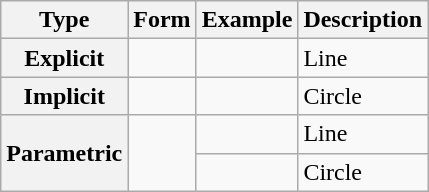<table class="wikitable">
<tr>
<th scope="col">Type</th>
<th scope="col">Form</th>
<th scope="col">Example</th>
<th scope="col">Description</th>
</tr>
<tr>
<th scope="row">Explicit</th>
<td></td>
<td></td>
<td>Line</td>
</tr>
<tr>
<th scope="row">Implicit</th>
<td></td>
<td></td>
<td>Circle</td>
</tr>
<tr>
<th scope="row" rowspan=2>Parametric</th>
<td rowspan=2></td>
<td></td>
<td>Line</td>
</tr>
<tr>
<td></td>
<td>Circle</td>
</tr>
</table>
